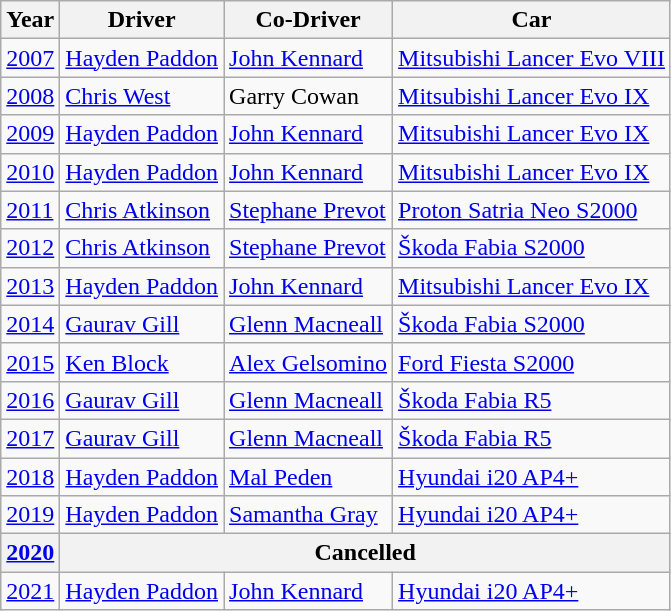<table class="wikitable">
<tr>
<th>Year</th>
<th>Driver</th>
<th>Co-Driver</th>
<th>Car</th>
</tr>
<tr>
<td><a href='#'>2007</a></td>
<td> <a href='#'>Hayden Paddon</a></td>
<td> <a href='#'>John Kennard</a></td>
<td><a href='#'>Mitsubishi Lancer Evo VIII</a></td>
</tr>
<tr>
<td><a href='#'>2008</a></td>
<td> <a href='#'>Chris West</a></td>
<td> Garry Cowan</td>
<td><a href='#'>Mitsubishi Lancer Evo IX</a></td>
</tr>
<tr>
<td><a href='#'>2009</a></td>
<td> <a href='#'>Hayden Paddon</a></td>
<td> <a href='#'>John Kennard</a></td>
<td><a href='#'>Mitsubishi Lancer Evo IX</a></td>
</tr>
<tr>
<td><a href='#'>2010</a></td>
<td> <a href='#'>Hayden Paddon</a></td>
<td> <a href='#'>John Kennard</a></td>
<td><a href='#'>Mitsubishi Lancer Evo IX</a></td>
</tr>
<tr>
<td><a href='#'>2011</a></td>
<td> <a href='#'>Chris Atkinson</a></td>
<td> <a href='#'>Stephane Prevot</a></td>
<td><a href='#'>Proton Satria Neo S2000</a></td>
</tr>
<tr>
<td><a href='#'>2012</a></td>
<td> <a href='#'>Chris Atkinson</a></td>
<td> <a href='#'>Stephane Prevot</a></td>
<td><a href='#'>Škoda Fabia S2000</a></td>
</tr>
<tr>
<td><a href='#'>2013</a></td>
<td> <a href='#'>Hayden Paddon</a></td>
<td> <a href='#'>John Kennard</a></td>
<td><a href='#'>Mitsubishi Lancer Evo IX</a></td>
</tr>
<tr>
<td><a href='#'>2014</a></td>
<td> <a href='#'>Gaurav Gill</a></td>
<td> <a href='#'>Glenn Macneall</a></td>
<td><a href='#'>Škoda Fabia S2000</a></td>
</tr>
<tr>
<td><a href='#'>2015</a></td>
<td> <a href='#'>Ken Block</a></td>
<td> <a href='#'>Alex Gelsomino</a></td>
<td><a href='#'>Ford Fiesta S2000</a></td>
</tr>
<tr>
<td><a href='#'>2016</a></td>
<td> <a href='#'>Gaurav Gill</a></td>
<td> <a href='#'>Glenn Macneall</a></td>
<td><a href='#'>Škoda Fabia R5</a></td>
</tr>
<tr>
<td><a href='#'>2017</a></td>
<td> <a href='#'>Gaurav Gill</a></td>
<td> <a href='#'>Glenn Macneall</a></td>
<td><a href='#'>Škoda Fabia R5</a></td>
</tr>
<tr>
<td><a href='#'>2018</a></td>
<td> <a href='#'>Hayden Paddon</a></td>
<td> <a href='#'>Mal Peden</a></td>
<td><a href='#'>Hyundai i20 AP4+</a></td>
</tr>
<tr>
<td><a href='#'>2019</a></td>
<td> <a href='#'>Hayden Paddon</a></td>
<td> <a href='#'>Samantha Gray</a></td>
<td><a href='#'>Hyundai i20 AP4+</a></td>
</tr>
<tr>
<th><a href='#'>2020</a></th>
<th colspan=3>Cancelled</th>
</tr>
<tr>
<td><a href='#'>2021</a></td>
<td> <a href='#'>Hayden Paddon</a></td>
<td> <a href='#'>John Kennard</a></td>
<td><a href='#'>Hyundai i20 AP4+</a></td>
</tr>
</table>
